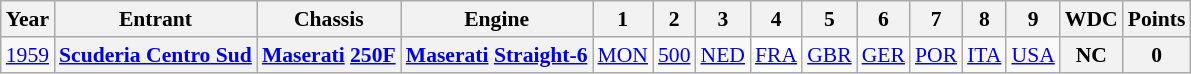<table class="wikitable" style="text-align:center; font-size:90%">
<tr>
<th>Year</th>
<th>Entrant</th>
<th>Chassis</th>
<th>Engine</th>
<th>1</th>
<th>2</th>
<th>3</th>
<th>4</th>
<th>5</th>
<th>6</th>
<th>7</th>
<th>8</th>
<th>9</th>
<th>WDC</th>
<th>Points</th>
</tr>
<tr>
<td><a href='#'>1959</a></td>
<th><a href='#'>Scuderia Centro Sud</a></th>
<th><a href='#'>Maserati</a> <a href='#'>250F</a></th>
<th><a href='#'>Maserati</a> <a href='#'>Straight-6</a></th>
<td><a href='#'>MON</a></td>
<td><a href='#'>500</a></td>
<td><a href='#'>NED</a></td>
<td style="background:#FFFFFF;"><a href='#'>FRA</a><br></td>
<td><a href='#'>GBR</a></td>
<td><a href='#'>GER</a></td>
<td><a href='#'>POR</a></td>
<td><a href='#'>ITA</a></td>
<td><a href='#'>USA</a></td>
<th>NC</th>
<th>0</th>
</tr>
</table>
